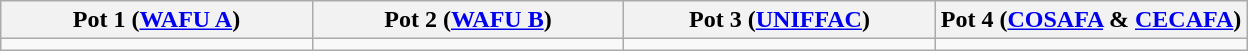<table class="wikitable">
<tr>
<th width=25%>Pot 1 (<a href='#'>WAFU A</a>)</th>
<th width=25%>Pot 2 (<a href='#'>WAFU B</a>)</th>
<th width=25%>Pot 3 (<a href='#'>UNIFFAC</a>)</th>
<th>Pot 4 (<a href='#'>COSAFA</a> & <a href='#'>CECAFA</a>)</th>
</tr>
<tr style="vertical-align:top">
<td></td>
<td></td>
<td></td>
<td></td>
</tr>
</table>
